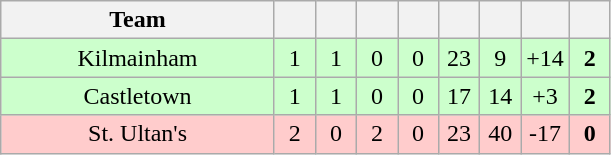<table class="wikitable" style="text-align:center">
<tr>
<th style="width:175px;">Team</th>
<th width="20"></th>
<th width="20"></th>
<th width="20"></th>
<th width="20"></th>
<th width="20"></th>
<th width="20"></th>
<th width="20"></th>
<th width="20"></th>
</tr>
<tr style="background:#cfc;">
<td>Kilmainham</td>
<td>1</td>
<td>1</td>
<td>0</td>
<td>0</td>
<td>23</td>
<td>9</td>
<td>+14</td>
<td><strong>2</strong></td>
</tr>
<tr style="background:#cfc;">
<td>Castletown</td>
<td>1</td>
<td>1</td>
<td>0</td>
<td>0</td>
<td>17</td>
<td>14</td>
<td>+3</td>
<td><strong>2</strong></td>
</tr>
<tr style="background:#fcc;">
<td>St. Ultan's</td>
<td>2</td>
<td>0</td>
<td>2</td>
<td>0</td>
<td>23</td>
<td>40</td>
<td>-17</td>
<td><strong>0</strong></td>
</tr>
</table>
